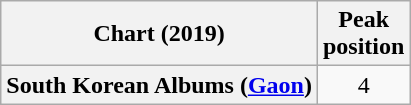<table class="wikitable plainrowheaders" style="text-align:center">
<tr>
<th scope="col">Chart (2019)</th>
<th scope="col">Peak<br>position</th>
</tr>
<tr>
<th scope="row">South Korean Albums (<a href='#'>Gaon</a>)</th>
<td>4</td>
</tr>
</table>
